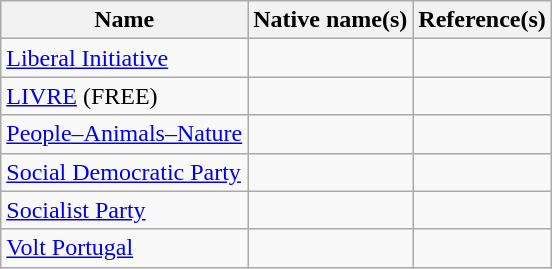<table class="wikitable">
<tr>
<th>Name</th>
<th>Native name(s)</th>
<th>Reference(s)</th>
</tr>
<tr>
<td><a href='#'>Liberal Initiative</a></td>
<td></td>
<td></td>
</tr>
<tr>
<td><a href='#'>LIVRE</a> (FREE)</td>
<td></td>
<td></td>
</tr>
<tr>
<td><a href='#'>People–Animals–Nature</a></td>
<td></td>
<td></td>
</tr>
<tr>
<td><a href='#'>Social Democratic Party</a></td>
<td></td>
<td></td>
</tr>
<tr>
<td><a href='#'>Socialist Party</a></td>
<td></td>
<td></td>
</tr>
<tr>
<td><a href='#'>Volt Portugal</a></td>
<td></td>
<td></td>
</tr>
</table>
